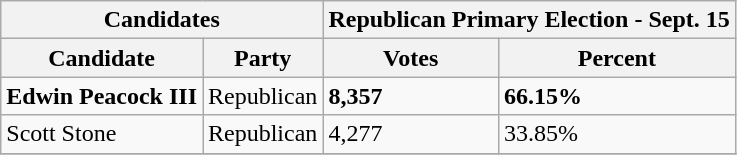<table class=wikitable>
<tr>
<th colspan=2>Candidates</th>
<th colspan=2>Republican Primary Election - Sept. 15 </th>
</tr>
<tr>
<th>Candidate</th>
<th>Party</th>
<th>Votes</th>
<th>Percent</th>
</tr>
<tr>
<td><strong>Edwin Peacock III</strong></td>
<td>Republican</td>
<td><strong>8,357</strong></td>
<td><strong>66.15%</strong></td>
</tr>
<tr>
<td>Scott Stone</td>
<td>Republican</td>
<td>4,277</td>
<td>33.85%</td>
</tr>
<tr>
</tr>
</table>
